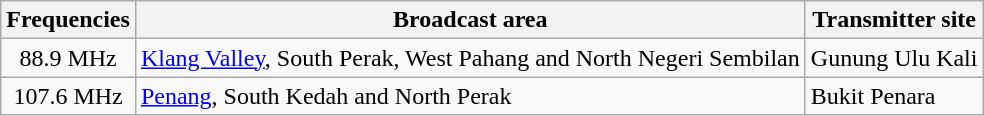<table class="wikitable sortable">
<tr>
<th>Frequencies</th>
<th>Broadcast area</th>
<th>Transmitter site</th>
</tr>
<tr>
<td style="text-align:center;">88.9 MHz</td>
<td><a href='#'>Klang Valley</a>, South Perak, West Pahang and North Negeri Sembilan</td>
<td>Gunung Ulu Kali</td>
</tr>
<tr>
<td style="text-align:center;">107.6 MHz</td>
<td><a href='#'>Penang</a>, South Kedah and North Perak</td>
<td>Bukit Penara</td>
</tr>
</table>
